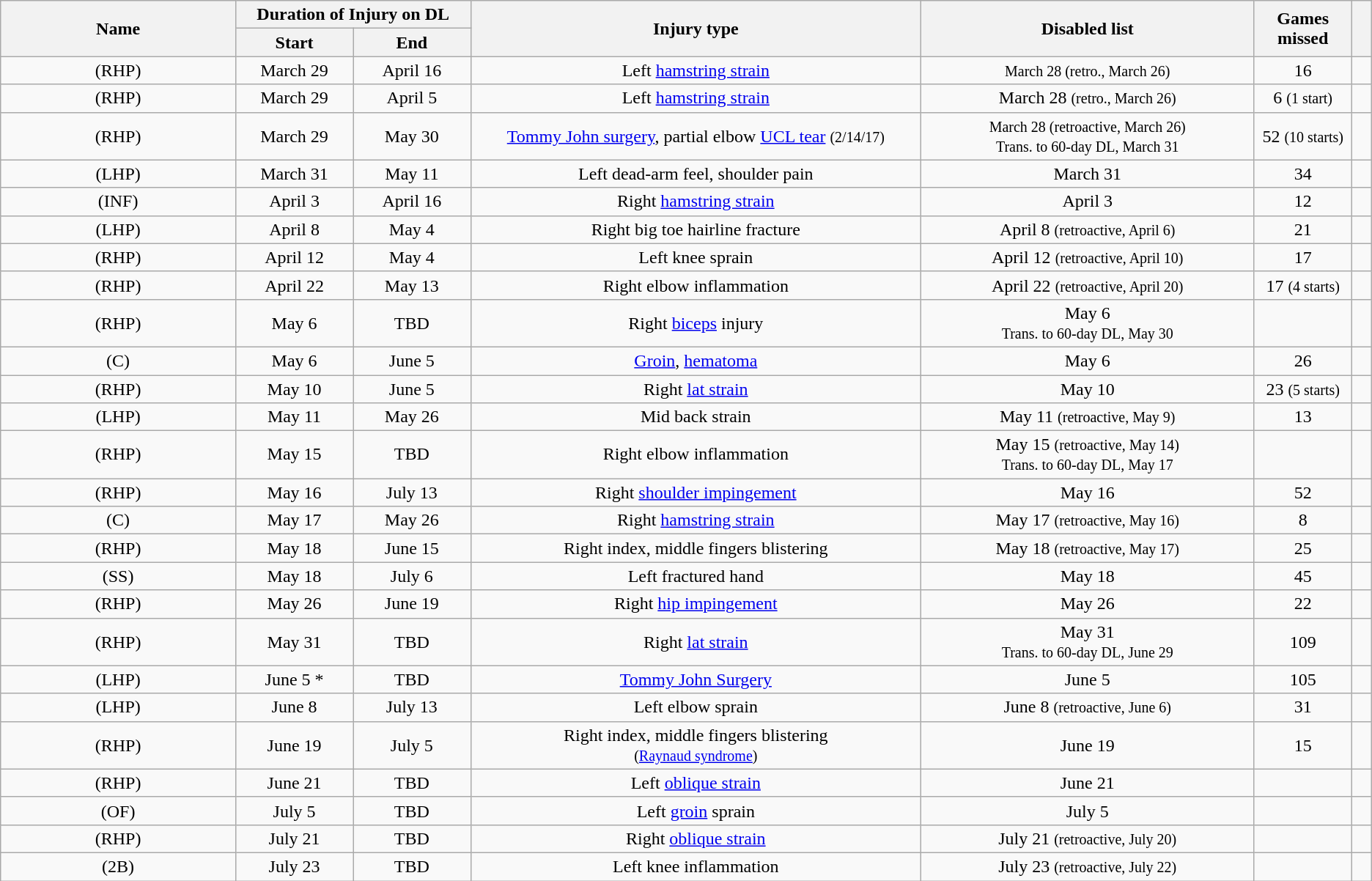<table class="wikitable sortable collapsible" style="text-align:center;">
<tr>
<th rowspan="2" style="#ba0c2f" width="12%">Name</th>
<th colspan="2" style="#ba0c2f" width="12%">Duration of Injury on DL</th>
<th rowspan="2" style="#ba0c2f" width="23%">Injury type</th>
<th rowspan="2" style="#ba0c2f" width="17%">Disabled list</th>
<th rowspan="2" style="#ba0c2f" width="05%">Games missed</th>
<th rowspan="2" style="#ba0c2f" width="01%"></th>
</tr>
<tr>
<th style="#ba0c2f" width="6%">Start</th>
<th style="#ba0c2f" width="6%">End</th>
</tr>
<tr>
<td> (RHP)</td>
<td>March 29</td>
<td>April 16</td>
<td>Left <a href='#'>hamstring strain</a></td>
<td><small>March 28 (retro., March 26)</small></td>
<td>16 </td>
<td></td>
</tr>
<tr>
<td> (RHP)</td>
<td>March 29</td>
<td>April 5</td>
<td>Left <a href='#'>hamstring strain</a></td>
<td>March 28 <small>(retro., March 26)</small></td>
<td>6 <small>(1 start)</small> </td>
<td></td>
</tr>
<tr>
<td> (RHP)</td>
<td>March 29</td>
<td>May 30</td>
<td><a href='#'>Tommy John surgery</a>, partial elbow <a href='#'>UCL tear</a> <small>(2/14/17) </small></td>
<td><small>March 28 (retroactive, March 26)</small><br> <small>Trans. to 60-day DL, March 31</small></td>
<td>52 <small>(10 starts)</small> </td>
<td></td>
</tr>
<tr>
<td> (LHP)</td>
<td>March 31</td>
<td>May 11</td>
<td>Left dead-arm feel, shoulder pain</td>
<td>March 31</td>
<td>34 </td>
<td></td>
</tr>
<tr>
<td> (INF)</td>
<td>April 3</td>
<td>April 16</td>
<td>Right <a href='#'>hamstring strain</a></td>
<td>April 3</td>
<td>12 </td>
<td></td>
</tr>
<tr>
<td> (LHP)</td>
<td>April 8</td>
<td>May 4</td>
<td>Right big toe hairline fracture</td>
<td>April 8 <small>(retroactive, April 6)</small></td>
<td>21 </td>
<td></td>
</tr>
<tr>
<td> (RHP)</td>
<td>April 12</td>
<td>May 4</td>
<td>Left knee sprain</td>
<td>April 12 <small>(retroactive, April 10)</small></td>
<td>17 </td>
<td></td>
</tr>
<tr>
<td> (RHP)</td>
<td>April 22</td>
<td>May 13</td>
<td>Right elbow inflammation</td>
<td>April 22 <small>(retroactive, April 20)</small></td>
<td>17 <small>(4 starts)</small> </td>
<td></td>
</tr>
<tr>
<td> (RHP)</td>
<td>May 6</td>
<td>TBD</td>
<td>Right <a href='#'>biceps</a> injury</td>
<td>May 6  <br> <small>Trans. to 60-day DL, May 30</small></td>
<td></td>
<td></td>
</tr>
<tr>
<td> (C)</td>
<td>May 6</td>
<td>June 5</td>
<td><a href='#'>Groin</a>, <a href='#'>hematoma</a></td>
<td>May 6 </td>
<td>26 </td>
<td></td>
</tr>
<tr>
<td> (RHP)</td>
<td>May 10</td>
<td>June 5</td>
<td>Right <a href='#'>lat strain</a></td>
<td>May 10 </td>
<td>23  <small>(5 starts)</small></td>
<td></td>
</tr>
<tr>
<td> (LHP)</td>
<td>May 11</td>
<td>May 26</td>
<td>Mid back strain</td>
<td>May 11 <small>(retroactive, May 9)</small></td>
<td>13 </td>
<td></td>
</tr>
<tr>
<td> (RHP)</td>
<td>May 15</td>
<td>TBD</td>
<td>Right elbow inflammation</td>
<td>May 15 <small>(retroactive, May 14)</small><br> <small>Trans. to 60-day DL, May 17</small></td>
<td></td>
<td></td>
</tr>
<tr>
<td> (RHP)</td>
<td>May 16</td>
<td>July 13</td>
<td>Right <a href='#'>shoulder impingement</a></td>
<td>May 16 </td>
<td>52 </td>
<td></td>
</tr>
<tr>
<td> (C)</td>
<td>May 17</td>
<td>May 26</td>
<td>Right <a href='#'>hamstring strain</a></td>
<td>May 17 <small>(retroactive, May 16)</small> </td>
<td>8 </td>
<td></td>
</tr>
<tr>
<td> (RHP)</td>
<td>May 18</td>
<td>June 15</td>
<td>Right index, middle fingers blistering</td>
<td>May 18 <small>(retroactive, May 17)</small></td>
<td>25 </td>
<td></td>
</tr>
<tr>
<td> (SS)</td>
<td>May 18</td>
<td>July 6</td>
<td>Left fractured hand</td>
<td>May 18 </td>
<td>45 </td>
<td></td>
</tr>
<tr>
<td> (RHP)</td>
<td>May 26</td>
<td>June 19</td>
<td>Right <a href='#'>hip impingement</a></td>
<td>May 26 </td>
<td>22 </td>
<td></td>
</tr>
<tr>
<td> (RHP)</td>
<td>May 31</td>
<td>TBD </td>
<td>Right <a href='#'>lat strain</a></td>
<td>May 31  <br> <small>Trans. to 60-day DL, June 29</small></td>
<td>109 </td>
<td></td>
</tr>
<tr>
<td> (LHP)</td>
<td>June 5 *</td>
<td>TBD</td>
<td><a href='#'>Tommy John Surgery</a></td>
<td>June 5 </td>
<td>105 </td>
<td></td>
</tr>
<tr>
<td> (LHP)</td>
<td>June 8</td>
<td>July 13</td>
<td>Left elbow sprain</td>
<td>June 8 <small>(retroactive, June 6)</small></td>
<td>31 </td>
<td></td>
</tr>
<tr>
<td> (RHP)</td>
<td>June 19</td>
<td>July 5</td>
<td>Right index, middle fingers blistering <br> <small>(<a href='#'>Raynaud syndrome</a>)</small></td>
<td>June 19 </td>
<td>15 </td>
<td></td>
</tr>
<tr>
<td> (RHP)</td>
<td>June 21</td>
<td>TBD</td>
<td>Left <a href='#'>oblique strain</a></td>
<td>June 21 </td>
<td></td>
<td></td>
</tr>
<tr>
<td> (OF)</td>
<td>July 5</td>
<td>TBD</td>
<td>Left <a href='#'>groin</a> sprain</td>
<td>July 5 </td>
<td></td>
<td></td>
</tr>
<tr>
<td> (RHP)</td>
<td>July 21</td>
<td>TBD</td>
<td>Right <a href='#'>oblique strain</a></td>
<td>July 21 <small>(retroactive, July 20)</small> </td>
<td></td>
<td></td>
</tr>
<tr>
<td> (2B)</td>
<td>July 23</td>
<td>TBD</td>
<td>Left knee inflammation</td>
<td>July 23 <small>(retroactive, July 22)</small> </td>
<td></td>
<td></td>
</tr>
</table>
